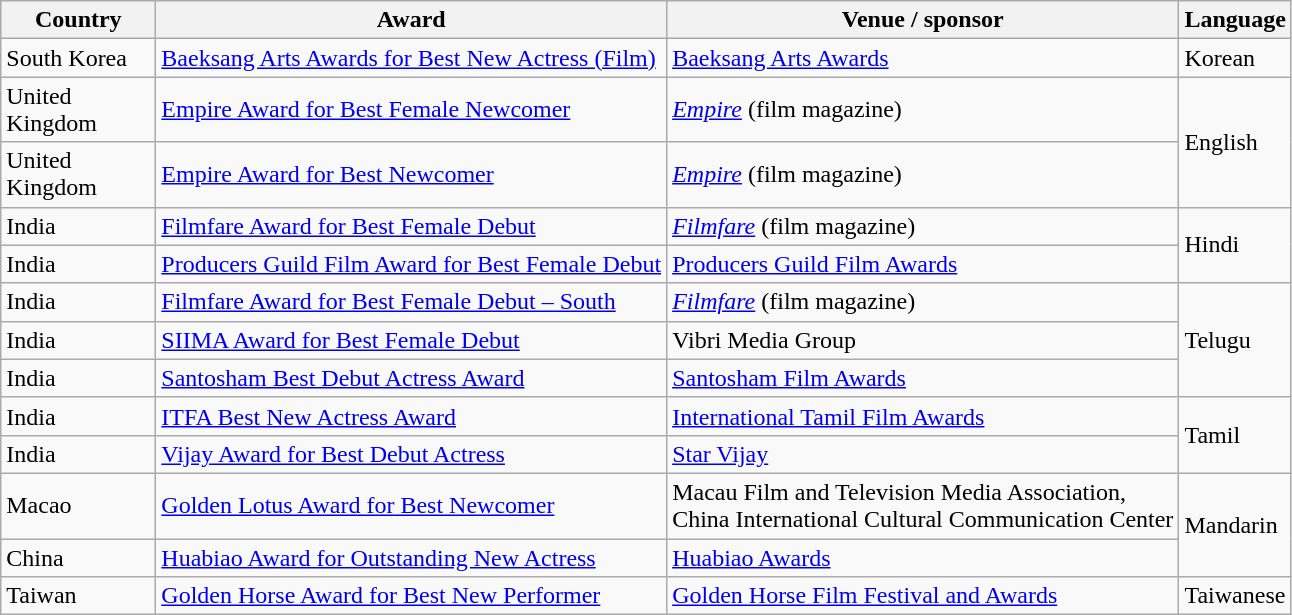<table class="wikitable sortable">
<tr>
<th style="width:6em;">Country</th>
<th>Award</th>
<th>Venue / sponsor</th>
<th>Language</th>
</tr>
<tr>
<td>South Korea</td>
<td><a href='#'>Baeksang Arts Awards for Best New Actress (Film)</a></td>
<td><a href='#'>Baeksang Arts Awards</a></td>
<td>Korean</td>
</tr>
<tr>
<td>United Kingdom</td>
<td><a href='#'>Empire Award for Best Female Newcomer</a></td>
<td><em><a href='#'>Empire</a></em> (film magazine)</td>
<td rowspan="2">English</td>
</tr>
<tr>
<td>United Kingdom</td>
<td><a href='#'>Empire Award for Best Newcomer</a></td>
<td><em><a href='#'>Empire</a></em> (film magazine)</td>
</tr>
<tr>
<td>India</td>
<td><a href='#'>Filmfare Award for Best Female Debut</a></td>
<td><em><a href='#'>Filmfare</a></em> (film magazine)</td>
<td rowspan="2">Hindi</td>
</tr>
<tr>
<td>India</td>
<td><a href='#'>Producers Guild Film Award for Best Female Debut</a></td>
<td><a href='#'>Producers Guild Film Awards</a></td>
</tr>
<tr>
<td>India</td>
<td><a href='#'>Filmfare Award for Best Female Debut – South</a></td>
<td><em><a href='#'>Filmfare</a></em> (film magazine)</td>
<td rowspan="3">Telugu</td>
</tr>
<tr>
<td>India</td>
<td><a href='#'>SIIMA Award for Best Female Debut</a></td>
<td>Vibri Media Group</td>
</tr>
<tr>
<td>India</td>
<td><a href='#'>Santosham Best Debut Actress Award</a></td>
<td><a href='#'>Santosham Film Awards</a></td>
</tr>
<tr>
<td>India</td>
<td><a href='#'>ITFA Best New Actress Award</a></td>
<td><a href='#'>International Tamil Film Awards</a></td>
<td rowspan="2">Tamil</td>
</tr>
<tr>
<td>India</td>
<td><a href='#'>Vijay Award for Best Debut Actress</a></td>
<td><a href='#'>Star Vijay</a></td>
</tr>
<tr>
<td>Macao</td>
<td><a href='#'>Golden Lotus Award for Best Newcomer</a></td>
<td>Macau Film and Television Media Association,<br>China International Cultural Communication Center</td>
<td rowspan="2">Mandarin</td>
</tr>
<tr>
<td>China</td>
<td><a href='#'>Huabiao Award for Outstanding New Actress</a></td>
<td><a href='#'>Huabiao Awards</a></td>
</tr>
<tr>
<td>Taiwan</td>
<td><a href='#'>Golden Horse Award for Best New Performer</a></td>
<td><a href='#'>Golden Horse Film Festival and Awards</a></td>
<td>Taiwanese</td>
</tr>
</table>
